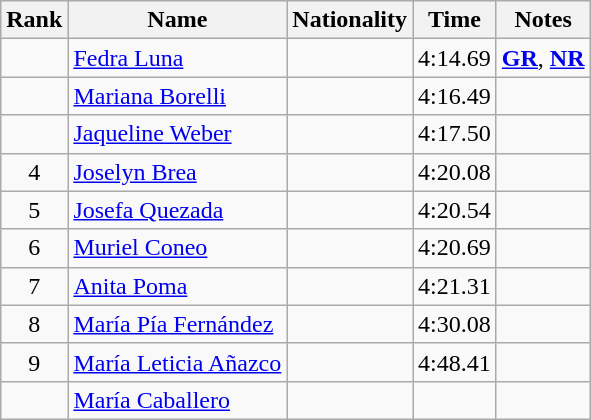<table class="wikitable sortable" style="text-align:center">
<tr>
<th>Rank</th>
<th>Name</th>
<th>Nationality</th>
<th>Time</th>
<th>Notes</th>
</tr>
<tr>
<td></td>
<td align=left><a href='#'>Fedra Luna</a></td>
<td align=left></td>
<td>4:14.69</td>
<td><strong><a href='#'>GR</a></strong>, <strong><a href='#'>NR</a></strong></td>
</tr>
<tr>
<td></td>
<td align=left><a href='#'>Mariana Borelli</a></td>
<td align=left></td>
<td>4:16.49</td>
<td></td>
</tr>
<tr>
<td></td>
<td align=left><a href='#'>Jaqueline Weber</a></td>
<td align=left></td>
<td>4:17.50</td>
<td></td>
</tr>
<tr>
<td>4</td>
<td align=left><a href='#'>Joselyn Brea</a></td>
<td align=left></td>
<td>4:20.08</td>
<td></td>
</tr>
<tr>
<td>5</td>
<td align=left><a href='#'>Josefa Quezada</a></td>
<td align=left></td>
<td>4:20.54</td>
<td></td>
</tr>
<tr>
<td>6</td>
<td align=left><a href='#'>Muriel Coneo</a></td>
<td align=left></td>
<td>4:20.69</td>
<td></td>
</tr>
<tr>
<td>7</td>
<td align=left><a href='#'>Anita Poma</a></td>
<td align=left></td>
<td>4:21.31</td>
<td></td>
</tr>
<tr>
<td>8</td>
<td align=left><a href='#'>María Pía Fernández</a></td>
<td align=left></td>
<td>4:30.08</td>
<td></td>
</tr>
<tr>
<td>9</td>
<td align=left><a href='#'>María Leticia Añazco</a></td>
<td align=left></td>
<td>4:48.41</td>
<td></td>
</tr>
<tr>
<td></td>
<td align=left><a href='#'>María Caballero</a></td>
<td align=left></td>
<td></td>
<td></td>
</tr>
</table>
